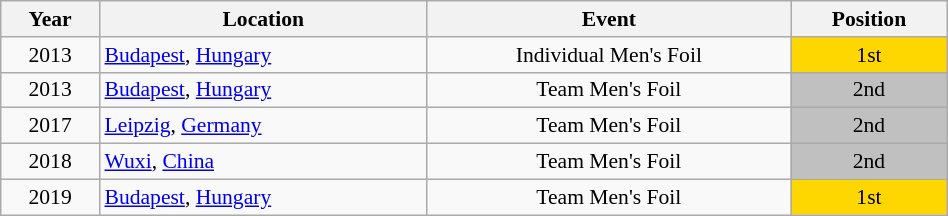<table class="wikitable" width="50%" style="font-size:90%; text-align:center;">
<tr>
<th>Year</th>
<th>Location</th>
<th>Event</th>
<th>Position</th>
</tr>
<tr>
<td>2013</td>
<td rowspan="1" align="left"> <a href='#'>Budapest</a>, <a href='#'>Hungary</a></td>
<td>Individual Men's Foil</td>
<td bgcolor="gold">1st</td>
</tr>
<tr>
<td>2013</td>
<td rowspan="1" align="left"> <a href='#'>Budapest</a>, <a href='#'>Hungary</a></td>
<td>Team Men's Foil</td>
<td bgcolor="silver">2nd</td>
</tr>
<tr>
<td>2017</td>
<td rowspan="1" align="left"> <a href='#'>Leipzig</a>, <a href='#'>Germany</a></td>
<td>Team Men's Foil</td>
<td bgcolor="silver">2nd</td>
</tr>
<tr>
<td>2018</td>
<td rowspan="1" align="left"> <a href='#'>Wuxi</a>, <a href='#'>China</a></td>
<td>Team Men's Foil</td>
<td bgcolor="silver">2nd</td>
</tr>
<tr>
<td>2019</td>
<td rowspan="1" align="left"> <a href='#'>Budapest</a>, <a href='#'>Hungary</a></td>
<td>Team Men's Foil</td>
<td bgcolor="gold">1st</td>
</tr>
</table>
